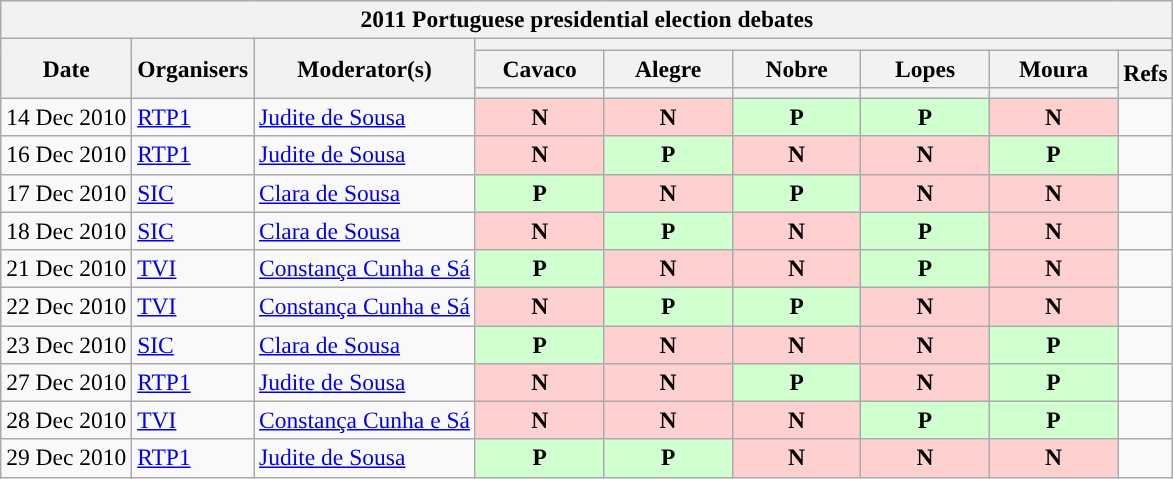<table class="wikitable" style="font-size:98%; text-align:center">
<tr>
<th colspan="21">2011 Portuguese presidential election debates</th>
</tr>
<tr>
<th rowspan="3">Date</th>
<th rowspan="3">Organisers</th>
<th rowspan="3">Moderator(s)</th>
<th colspan="18">      </th>
</tr>
<tr>
<th scope="col" style="width:5em;">Cavaco</th>
<th scope="col" style="width:5em;">Alegre</th>
<th scope="col" style="width:5em;">Nobre</th>
<th scope="col" style="width:5em;">Lopes</th>
<th scope="col" style="width:5em;">Moura</th>
<th rowspan="2">Refs</th>
</tr>
<tr>
<th style="background:"></th>
<th style="background:"></th>
<th style="background:"></th>
<th style="background:"></th>
<th style="background:"></th>
</tr>
<tr>
<td style="white-space:nowrap; text-align:left;">14 Dec 2010</td>
<td style="white-space:nowrap; text-align:left;"><a href='#'>RTP1</a></td>
<td style="white-space:nowrap; text-align:left;"><a href='#'>Judite de Sousa</a></td>
<td style="background:#FFD0D0;"><strong>N</strong></td>
<td style="background:#FFD0D0;"><strong>N</strong></td>
<td style="background:#D0FFD0;"><strong>P</strong></td>
<td style="background:#D0FFD0;"><strong>P</strong></td>
<td style="background:#FFD0D0;"><strong>N</strong></td>
<td></td>
</tr>
<tr>
<td style="white-space:nowrap; text-align:left;">16 Dec 2010</td>
<td style="white-space:nowrap; text-align:left;"><a href='#'>RTP1</a></td>
<td style="white-space:nowrap; text-align:left;"><a href='#'>Judite de Sousa</a></td>
<td style="background:#FFD0D0;"><strong>N</strong></td>
<td style="background:#D0FFD0;"><strong>P</strong></td>
<td style="background:#FFD0D0;"><strong>N</strong></td>
<td style="background:#FFD0D0;"><strong>N</strong></td>
<td style="background:#D0FFD0;"><strong>P</strong></td>
<td></td>
</tr>
<tr>
<td style="white-space:nowrap; text-align:left;">17 Dec 2010</td>
<td style="white-space:nowrap; text-align:left;"><a href='#'>SIC</a></td>
<td style="white-space:nowrap; text-align:left;"><a href='#'>Clara de Sousa</a></td>
<td style="background:#D0FFD0;"><strong>P</strong></td>
<td style="background:#FFD0D0;"><strong>N</strong></td>
<td style="background:#D0FFD0;"><strong>P</strong></td>
<td style="background:#FFD0D0;"><strong>N</strong></td>
<td style="background:#FFD0D0;"><strong>N</strong></td>
<td></td>
</tr>
<tr>
<td style="white-space:nowrap; text-align:left;">18 Dec 2010</td>
<td style="white-space:nowrap; text-align:left;"><a href='#'>SIC</a></td>
<td style="white-space:nowrap; text-align:left;"><a href='#'>Clara de Sousa</a></td>
<td style="background:#FFD0D0;"><strong>N</strong></td>
<td style="background:#D0FFD0;"><strong>P</strong></td>
<td style="background:#FFD0D0;"><strong>N</strong></td>
<td style="background:#D0FFD0;"><strong>P</strong></td>
<td style="background:#FFD0D0;"><strong>N</strong></td>
<td></td>
</tr>
<tr>
<td style="white-space:nowrap; text-align:left;">21 Dec 2010</td>
<td style="white-space:nowrap; text-align:left;"><a href='#'>TVI</a></td>
<td style="white-space:nowrap; text-align:left;"><a href='#'>Constança Cunha e Sá</a></td>
<td style="background:#D0FFD0;"><strong>P</strong></td>
<td style="background:#FFD0D0;"><strong>N</strong></td>
<td style="background:#FFD0D0;"><strong>N</strong></td>
<td style="background:#D0FFD0;"><strong>P</strong></td>
<td style="background:#FFD0D0;"><strong>N</strong></td>
<td></td>
</tr>
<tr>
<td style="white-space:nowrap; text-align:left;">22 Dec 2010</td>
<td style="white-space:nowrap; text-align:left;"><a href='#'>TVI</a></td>
<td style="white-space:nowrap; text-align:left;"><a href='#'>Constança Cunha e Sá</a></td>
<td style="background:#FFD0D0;"><strong>N</strong></td>
<td style="background:#D0FFD0;"><strong>P</strong></td>
<td style="background:#D0FFD0;"><strong>P</strong></td>
<td style="background:#FFD0D0;"><strong>N</strong></td>
<td style="background:#FFD0D0;"><strong>N</strong></td>
<td></td>
</tr>
<tr>
<td style="white-space:nowrap; text-align:left;">23 Dec 2010</td>
<td style="white-space:nowrap; text-align:left;"><a href='#'>SIC</a></td>
<td style="white-space:nowrap; text-align:left;"><a href='#'>Clara de Sousa</a></td>
<td style="background:#D0FFD0;"><strong>P</strong></td>
<td style="background:#FFD0D0;"><strong>N</strong></td>
<td style="background:#FFD0D0;"><strong>N</strong></td>
<td style="background:#FFD0D0;"><strong>N</strong></td>
<td style="background:#D0FFD0;"><strong>P</strong></td>
<td></td>
</tr>
<tr>
<td style="white-space:nowrap; text-align:left;">27 Dec 2010</td>
<td style="white-space:nowrap; text-align:left;"><a href='#'>RTP1</a></td>
<td style="white-space:nowrap; text-align:left;"><a href='#'>Judite de Sousa</a></td>
<td style="background:#FFD0D0;"><strong>N</strong></td>
<td style="background:#FFD0D0;"><strong>N</strong></td>
<td style="background:#D0FFD0;"><strong>P</strong></td>
<td style="background:#FFD0D0;"><strong>N</strong></td>
<td style="background:#D0FFD0;"><strong>P</strong></td>
<td></td>
</tr>
<tr>
<td style="white-space:nowrap; text-align:left;">28 Dec 2010</td>
<td style="white-space:nowrap; text-align:left;"><a href='#'>TVI</a></td>
<td style="white-space:nowrap; text-align:left;"><a href='#'>Constança Cunha e Sá</a></td>
<td style="background:#FFD0D0;"><strong>N</strong></td>
<td style="background:#FFD0D0;"><strong>N</strong></td>
<td style="background:#FFD0D0;"><strong>N</strong></td>
<td style="background:#D0FFD0;"><strong>P</strong></td>
<td style="background:#D0FFD0;"><strong>P</strong></td>
<td></td>
</tr>
<tr>
<td style="white-space:nowrap; text-align:left;">29 Dec 2010</td>
<td style="white-space:nowrap; text-align:left;"><a href='#'>RTP1</a></td>
<td style="white-space:nowrap; text-align:left;"><a href='#'>Judite de Sousa</a></td>
<td style="background:#D0FFD0;"><strong>P</strong></td>
<td style="background:#D0FFD0;"><strong>P</strong></td>
<td style="background:#FFD0D0;"><strong>N</strong></td>
<td style="background:#FFD0D0;"><strong>N</strong></td>
<td style="background:#FFD0D0;"><strong>N</strong></td>
<td></td>
</tr>
</table>
